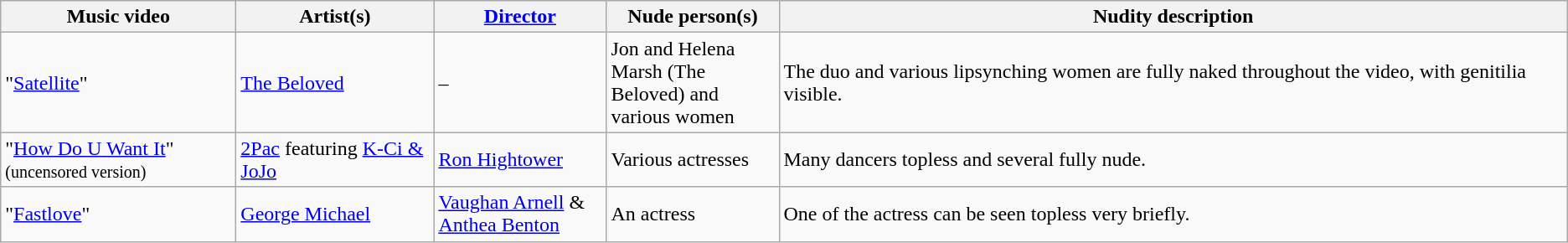<table class="wikitable">
<tr ">
<th style="width:180px;">Music video</th>
<th style="width:150px;">Artist(s)</th>
<th style="width:130px;"><a href='#'>Director</a></th>
<th style="width:130px;">Nude person(s)</th>
<th style=white-space:nowrap>Nudity description</th>
</tr>
<tr>
<td>"<a href='#'>Satellite</a>"</td>
<td><a href='#'>The Beloved</a></td>
<td>–</td>
<td>Jon and Helena Marsh (The Beloved) and various women</td>
<td>The duo and various lipsynching women are fully naked throughout the video, with genitilia visible.</td>
</tr>
<tr>
<td>"<a href='#'>How Do U Want It</a>" <br><small>(uncensored version)</small></td>
<td><a href='#'>2Pac</a> featuring <a href='#'>K-Ci & JoJo</a></td>
<td><a href='#'>Ron Hightower</a></td>
<td>Various actresses</td>
<td>Many dancers topless and several fully nude.</td>
</tr>
<tr>
<td>"<a href='#'>Fastlove</a>"</td>
<td><a href='#'>George Michael</a></td>
<td><a href='#'>Vaughan Arnell</a> & <a href='#'>Anthea Benton</a></td>
<td>An actress</td>
<td>One of the actress can be seen topless very briefly.</td>
</tr>
</table>
